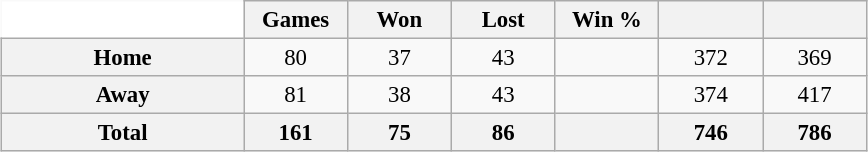<table class="wikitable" style="font-size:95%; text-align:center; width:38em; border:0;margin: 0.5em auto;">
<tr>
<td width="28%" style="background:#fff;border:0;"></td>
<th width="12%">Games</th>
<th width="12%">Won</th>
<th width="12%">Lost</th>
<th width="12%">Win %</th>
<th width="12%"></th>
<th width="12%"></th>
</tr>
<tr>
<th>Home</th>
<td>80</td>
<td>37</td>
<td>43</td>
<td></td>
<td>372</td>
<td>369</td>
</tr>
<tr>
<th>Away</th>
<td>81</td>
<td>38</td>
<td>43</td>
<td></td>
<td>374</td>
<td>417</td>
</tr>
<tr>
<th>Total</th>
<th>161</th>
<th>75</th>
<th>86</th>
<th></th>
<th>746</th>
<th>786</th>
</tr>
</table>
